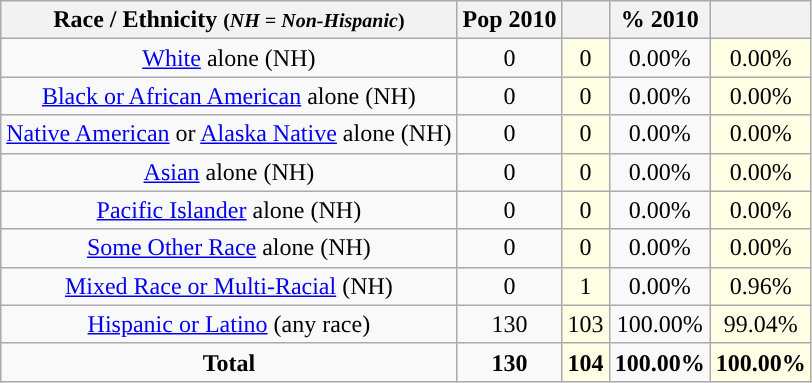<table class="wikitable" style="text-align:center;">
<tr>
<th>Race / Ethnicity <small>(<em>NH = Non-Hispanic</em>)</small></th>
<th>Pop 2010</th>
<th></th>
<th>% 2010</th>
<th></th>
</tr>
<tr>
<td><a href='#'>White</a> alone (NH)</td>
<td>0</td>
<td style='background: #ffffe6;'>0</td>
<td>0.00%</td>
<td style='background: #ffffe6;'>0.00%</td>
</tr>
<tr>
<td><a href='#'>Black or African American</a> alone (NH)</td>
<td>0</td>
<td style='background: #ffffe6;'>0</td>
<td>0.00%</td>
<td style='background: #ffffe6;'>0.00%</td>
</tr>
<tr>
<td><a href='#'>Native American</a> or <a href='#'>Alaska Native</a> alone (NH)</td>
<td>0</td>
<td style='background: #ffffe6;'>0</td>
<td>0.00%</td>
<td style='background: #ffffe6;'>0.00%</td>
</tr>
<tr>
<td><a href='#'>Asian</a> alone (NH)</td>
<td>0</td>
<td style='background: #ffffe6;'>0</td>
<td>0.00%</td>
<td style='background: #ffffe6;'>0.00%</td>
</tr>
<tr>
<td><a href='#'>Pacific Islander</a> alone (NH)</td>
<td>0</td>
<td style='background: #ffffe6;'>0</td>
<td>0.00%</td>
<td style='background: #ffffe6;'>0.00%</td>
</tr>
<tr>
<td><a href='#'>Some Other Race</a> alone (NH)</td>
<td>0</td>
<td style='background: #ffffe6;'>0</td>
<td>0.00%</td>
<td style='background: #ffffe6;'>0.00%</td>
</tr>
<tr>
<td><a href='#'>Mixed Race or Multi-Racial</a> (NH)</td>
<td>0</td>
<td style='background: #ffffe6;'>1</td>
<td>0.00%</td>
<td style='background: #ffffe6;'>0.96%</td>
</tr>
<tr>
<td><a href='#'>Hispanic or Latino</a> (any race)</td>
<td>130</td>
<td style='background: #ffffe6;'>103</td>
<td>100.00%</td>
<td style='background: #ffffe6;'>99.04%</td>
</tr>
<tr>
<td><strong>Total</strong></td>
<td><strong>130</strong></td>
<td style='background: #ffffe6;'><strong>104</strong></td>
<td><strong>100.00%</strong></td>
<td style='background: #ffffe6;'><strong>100.00%</strong></td>
</tr>
</table>
